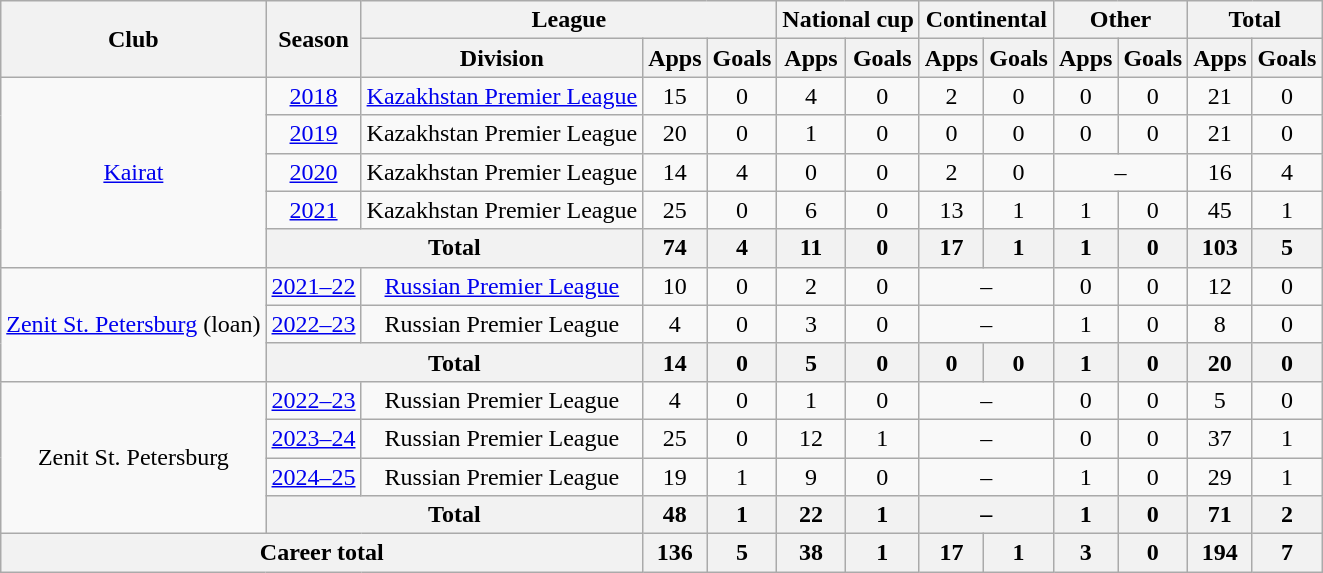<table class="wikitable" style="text-align: center;">
<tr>
<th rowspan="2">Club</th>
<th rowspan="2">Season</th>
<th colspan="3">League</th>
<th colspan="2">National cup</th>
<th colspan="2">Continental</th>
<th colspan="2">Other</th>
<th colspan="2">Total</th>
</tr>
<tr>
<th>Division</th>
<th>Apps</th>
<th>Goals</th>
<th>Apps</th>
<th>Goals</th>
<th>Apps</th>
<th>Goals</th>
<th>Apps</th>
<th>Goals</th>
<th>Apps</th>
<th>Goals</th>
</tr>
<tr>
<td rowspan="5" valign="center"><a href='#'>Kairat</a></td>
<td><a href='#'>2018</a></td>
<td><a href='#'>Kazakhstan Premier League</a></td>
<td>15</td>
<td>0</td>
<td>4</td>
<td>0</td>
<td>2</td>
<td>0</td>
<td>0</td>
<td>0</td>
<td>21</td>
<td>0</td>
</tr>
<tr>
<td><a href='#'>2019</a></td>
<td>Kazakhstan Premier League</td>
<td>20</td>
<td>0</td>
<td>1</td>
<td>0</td>
<td>0</td>
<td>0</td>
<td>0</td>
<td>0</td>
<td>21</td>
<td>0</td>
</tr>
<tr>
<td><a href='#'>2020</a></td>
<td>Kazakhstan Premier League</td>
<td>14</td>
<td>4</td>
<td>0</td>
<td>0</td>
<td>2</td>
<td>0</td>
<td colspan="2">–</td>
<td>16</td>
<td>4</td>
</tr>
<tr>
<td><a href='#'>2021</a></td>
<td>Kazakhstan Premier League</td>
<td>25</td>
<td>0</td>
<td>6</td>
<td>0</td>
<td>13</td>
<td>1</td>
<td>1</td>
<td>0</td>
<td>45</td>
<td>1</td>
</tr>
<tr>
<th colspan="2">Total</th>
<th>74</th>
<th>4</th>
<th>11</th>
<th>0</th>
<th>17</th>
<th>1</th>
<th>1</th>
<th>0</th>
<th>103</th>
<th>5</th>
</tr>
<tr>
<td valign="center" rowspan="3"><a href='#'>Zenit St. Petersburg</a> (loan)</td>
<td><a href='#'>2021–22</a></td>
<td><a href='#'>Russian Premier League</a></td>
<td>10</td>
<td>0</td>
<td>2</td>
<td>0</td>
<td colspan=2>–</td>
<td>0</td>
<td>0</td>
<td>12</td>
<td>0</td>
</tr>
<tr>
<td><a href='#'>2022–23</a></td>
<td>Russian Premier League</td>
<td>4</td>
<td>0</td>
<td>3</td>
<td>0</td>
<td colspan=2>–</td>
<td>1</td>
<td>0</td>
<td>8</td>
<td>0</td>
</tr>
<tr>
<th colspan="2">Total</th>
<th>14</th>
<th>0</th>
<th>5</th>
<th>0</th>
<th>0</th>
<th>0</th>
<th>1</th>
<th>0</th>
<th>20</th>
<th>0</th>
</tr>
<tr>
<td rowspan="4">Zenit St. Petersburg</td>
<td><a href='#'>2022–23</a></td>
<td>Russian Premier League</td>
<td>4</td>
<td>0</td>
<td>1</td>
<td>0</td>
<td colspan=2>–</td>
<td>0</td>
<td>0</td>
<td>5</td>
<td>0</td>
</tr>
<tr>
<td><a href='#'>2023–24</a></td>
<td>Russian Premier League</td>
<td>25</td>
<td>0</td>
<td>12</td>
<td>1</td>
<td colspan=2>–</td>
<td>0</td>
<td>0</td>
<td>37</td>
<td>1</td>
</tr>
<tr>
<td><a href='#'>2024–25</a></td>
<td>Russian Premier League</td>
<td>19</td>
<td>1</td>
<td>9</td>
<td>0</td>
<td colspan=2>–</td>
<td>1</td>
<td>0</td>
<td>29</td>
<td>1</td>
</tr>
<tr>
<th colspan="2">Total</th>
<th>48</th>
<th>1</th>
<th>22</th>
<th>1</th>
<th colspan=2>–</th>
<th>1</th>
<th>0</th>
<th>71</th>
<th>2</th>
</tr>
<tr>
<th colspan="3">Career total</th>
<th>136</th>
<th>5</th>
<th>38</th>
<th>1</th>
<th>17</th>
<th>1</th>
<th>3</th>
<th>0</th>
<th>194</th>
<th>7</th>
</tr>
</table>
